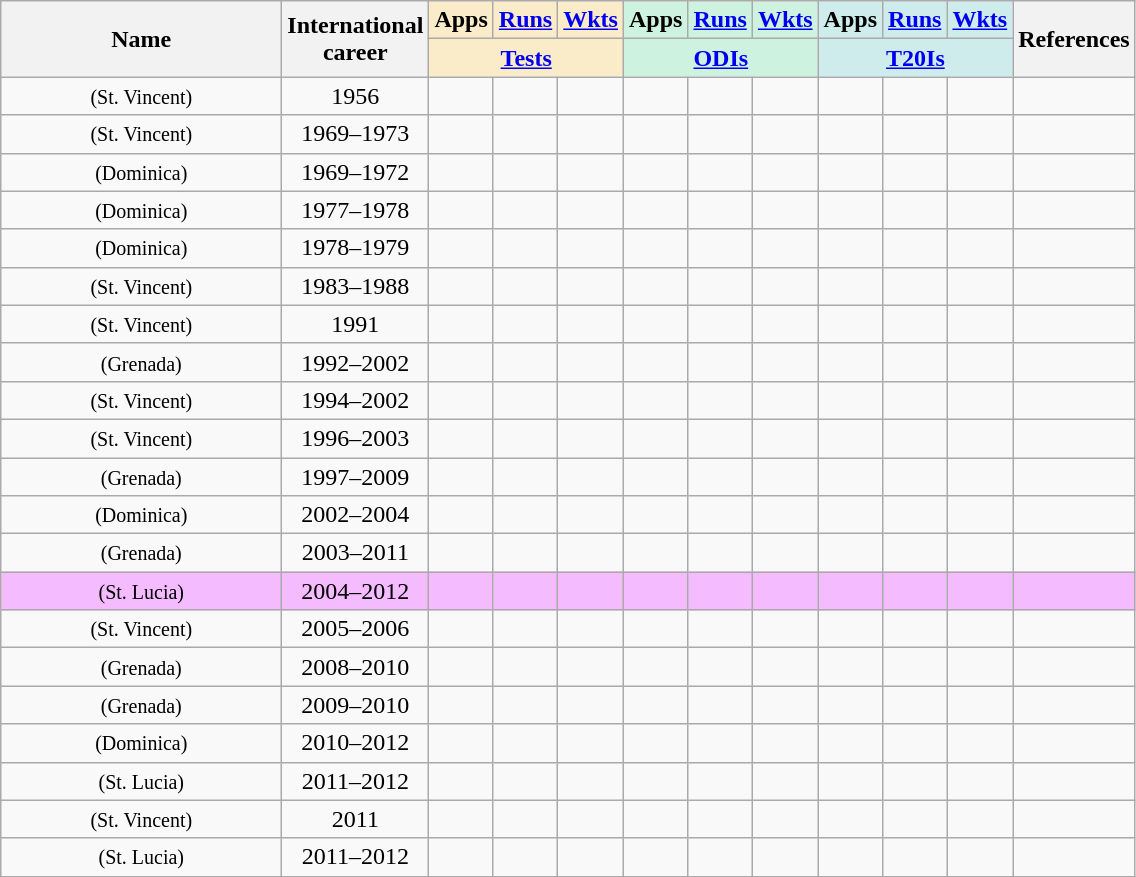<table class="wikitable sortable" style="text-align: center;">
<tr>
<th style="width:180px" rowspan="2">Name</th>
<th rowspan="2">International<br>career</th>
<th style="background:#faecc8">Apps</th>
<th style="background:#faecc8"><a href='#'>Runs</a></th>
<th style="background:#faecc8"><a href='#'>Wkts</a></th>
<th style="background:#cef2e0">Apps</th>
<th style="background:#cef2e0"><a href='#'>Runs</a></th>
<th style="background:#cef2e0"><a href='#'>Wkts</a></th>
<th style="background:#CFECEC">Apps</th>
<th style="background:#CFECEC"><a href='#'>Runs</a></th>
<th style="background:#CFECEC"><a href='#'>Wkts</a></th>
<th class="unsortable" rowspan="2">References</th>
</tr>
<tr class="unsortable">
<th colspan="3" style="background:#faecc8"><a href='#'>Tests</a></th>
<th colspan="3" style="background:#cef2e0"><a href='#'>ODIs</a></th>
<th colspan="3" style="background:#CFECEC"><a href='#'>T20Is</a></th>
</tr>
<tr>
<td> <small>(St. Vincent)</small></td>
<td>1956</td>
<td></td>
<td></td>
<td></td>
<td></td>
<td></td>
<td></td>
<td></td>
<td></td>
<td></td>
<td></td>
</tr>
<tr>
<td> <small>(St. Vincent)</small></td>
<td>1969–1973</td>
<td></td>
<td></td>
<td></td>
<td></td>
<td></td>
<td></td>
<td></td>
<td></td>
<td></td>
<td></td>
</tr>
<tr>
<td> <small>(Dominica)</small></td>
<td>1969–1972</td>
<td></td>
<td></td>
<td></td>
<td></td>
<td></td>
<td></td>
<td></td>
<td></td>
<td></td>
<td></td>
</tr>
<tr>
<td> <small>(Dominica)</small></td>
<td>1977–1978</td>
<td></td>
<td></td>
<td></td>
<td></td>
<td></td>
<td></td>
<td></td>
<td></td>
<td></td>
<td></td>
</tr>
<tr>
<td> <small>(Dominica)</small></td>
<td>1978–1979</td>
<td></td>
<td></td>
<td></td>
<td></td>
<td></td>
<td></td>
<td></td>
<td></td>
<td></td>
<td></td>
</tr>
<tr>
<td> <small>(St. Vincent)</small></td>
<td>1983–1988</td>
<td></td>
<td></td>
<td></td>
<td></td>
<td></td>
<td></td>
<td></td>
<td></td>
<td></td>
<td></td>
</tr>
<tr>
<td> <small>(St. Vincent)</small></td>
<td>1991</td>
<td></td>
<td></td>
<td></td>
<td></td>
<td></td>
<td></td>
<td></td>
<td></td>
<td></td>
<td></td>
</tr>
<tr>
<td> <small>(Grenada)</small></td>
<td>1992–2002</td>
<td></td>
<td></td>
<td></td>
<td></td>
<td></td>
<td></td>
<td></td>
<td></td>
<td></td>
<td></td>
</tr>
<tr>
<td> <small>(St. Vincent)</small></td>
<td>1994–2002</td>
<td></td>
<td></td>
<td></td>
<td></td>
<td></td>
<td></td>
<td></td>
<td></td>
<td></td>
<td></td>
</tr>
<tr>
<td> <small>(St. Vincent)</small></td>
<td>1996–2003</td>
<td></td>
<td></td>
<td></td>
<td></td>
<td></td>
<td></td>
<td></td>
<td></td>
<td></td>
<td></td>
</tr>
<tr>
<td> <small>(Grenada)</small></td>
<td>1997–2009</td>
<td></td>
<td></td>
<td></td>
<td></td>
<td></td>
<td></td>
<td></td>
<td></td>
<td></td>
<td></td>
</tr>
<tr>
<td> <small>(Dominica)</small></td>
<td>2002–2004</td>
<td></td>
<td></td>
<td></td>
<td></td>
<td></td>
<td></td>
<td></td>
<td></td>
<td></td>
<td></td>
</tr>
<tr>
<td> <small>(Grenada)</small></td>
<td>2003–2011</td>
<td></td>
<td></td>
<td></td>
<td></td>
<td></td>
<td></td>
<td></td>
<td></td>
<td></td>
<td></td>
</tr>
<tr bgcolor="#F4BBFF">
<td> <small>(St. Lucia)</small></td>
<td>2004–2012</td>
<td></td>
<td></td>
<td></td>
<td></td>
<td></td>
<td></td>
<td></td>
<td></td>
<td></td>
<td></td>
</tr>
<tr>
<td> <small>(St. Vincent)</small></td>
<td>2005–2006</td>
<td></td>
<td></td>
<td></td>
<td></td>
<td></td>
<td></td>
<td></td>
<td></td>
<td></td>
<td></td>
</tr>
<tr>
<td> <small>(Grenada)</small></td>
<td>2008–2010</td>
<td></td>
<td></td>
<td></td>
<td></td>
<td></td>
<td></td>
<td></td>
<td></td>
<td></td>
<td></td>
</tr>
<tr>
<td> <small>(Grenada)</small></td>
<td>2009–2010</td>
<td></td>
<td></td>
<td></td>
<td></td>
<td></td>
<td></td>
<td></td>
<td></td>
<td></td>
<td></td>
</tr>
<tr>
<td> <small>(Dominica)</small></td>
<td>2010–2012</td>
<td></td>
<td></td>
<td></td>
<td></td>
<td></td>
<td></td>
<td></td>
<td></td>
<td></td>
<td></td>
</tr>
<tr>
<td> <small>(St. Lucia)</small></td>
<td>2011–2012</td>
<td></td>
<td></td>
<td></td>
<td></td>
<td></td>
<td></td>
<td></td>
<td></td>
<td></td>
<td></td>
</tr>
<tr>
<td> <small>(St. Vincent)</small></td>
<td>2011</td>
<td></td>
<td></td>
<td></td>
<td></td>
<td></td>
<td></td>
<td></td>
<td></td>
<td></td>
<td></td>
</tr>
<tr>
<td> <small>(St. Lucia)</small></td>
<td>2011–2012</td>
<td></td>
<td></td>
<td></td>
<td></td>
<td></td>
<td></td>
<td></td>
<td></td>
<td></td>
<td></td>
</tr>
</table>
